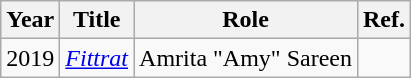<table class="wikitable sortable">
<tr>
<th>Year</th>
<th>Title</th>
<th>Role</th>
<th>Ref.</th>
</tr>
<tr>
<td>2019</td>
<td><em><a href='#'>Fittrat</a></em></td>
<td>Amrita "Amy" Sareen</td>
<td></td>
</tr>
</table>
